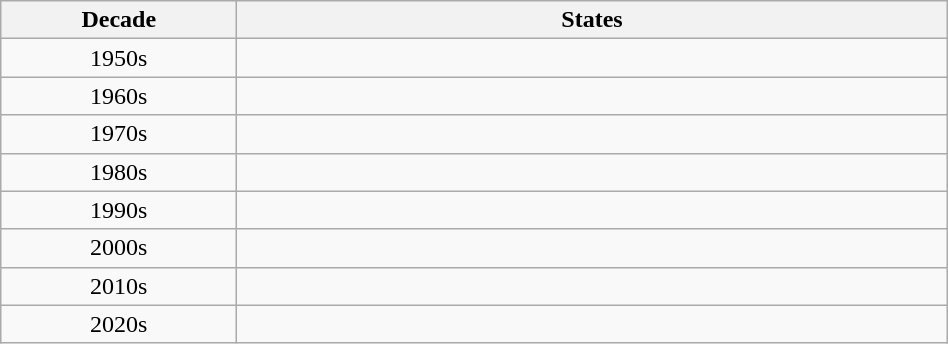<table class="wikitable" style="width:50%" style="font-size: 95%;">
<tr>
<th style="width:8em;">Decade</th>
<th style="width:25em;">States</th>
</tr>
<tr>
<td style="text-align:center;">1950s</td>
<td></td>
</tr>
<tr>
<td style="text-align:center;">1960s</td>
<td></td>
</tr>
<tr>
<td style="text-align:center;">1970s</td>
<td></td>
</tr>
<tr>
<td style="text-align:center;">1980s</td>
<td></td>
</tr>
<tr>
<td style="text-align:center;">1990s</td>
<td></td>
</tr>
<tr>
<td style="text-align:center;">2000s</td>
<td></td>
</tr>
<tr>
<td style="text-align:center;">2010s</td>
<td></td>
</tr>
<tr>
<td style="text-align:center;">2020s</td>
<td></td>
</tr>
</table>
